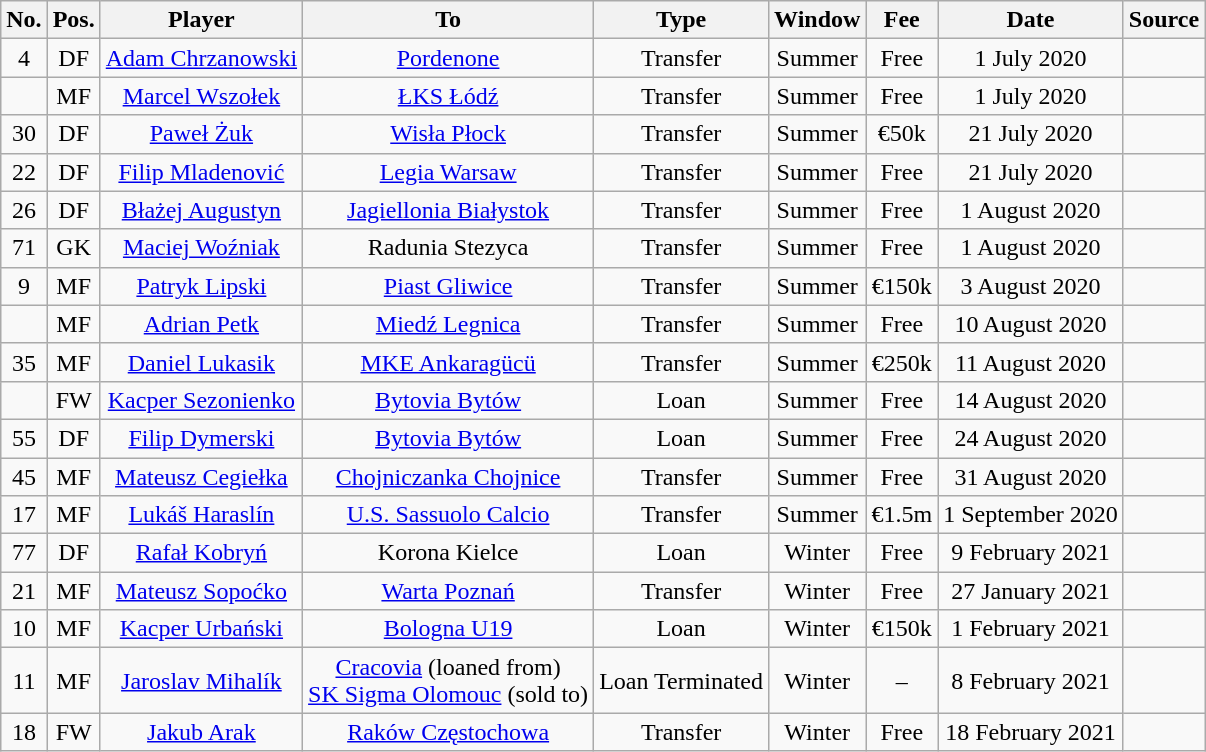<table class="wikitable" style="text-align: center">
<tr>
<th>No.</th>
<th>Pos.</th>
<th>Player</th>
<th>To</th>
<th>Type</th>
<th>Window</th>
<th>Fee</th>
<th>Date</th>
<th>Source</th>
</tr>
<tr>
<td>4</td>
<td>DF</td>
<td><a href='#'>Adam Chrzanowski</a></td>
<td><a href='#'>Pordenone</a></td>
<td>Transfer</td>
<td>Summer</td>
<td>Free</td>
<td>1 July 2020</td>
<td></td>
</tr>
<tr>
<td></td>
<td>MF</td>
<td><a href='#'>Marcel Wszołek</a></td>
<td><a href='#'>ŁKS Łódź</a></td>
<td>Transfer</td>
<td>Summer</td>
<td>Free</td>
<td>1 July 2020</td>
<td></td>
</tr>
<tr>
<td>30</td>
<td>DF</td>
<td><a href='#'>Paweł Żuk</a></td>
<td><a href='#'>Wisła Płock</a></td>
<td>Transfer</td>
<td>Summer</td>
<td>€50k</td>
<td>21 July 2020</td>
<td></td>
</tr>
<tr>
<td>22</td>
<td>DF</td>
<td><a href='#'>Filip Mladenović</a></td>
<td><a href='#'>Legia Warsaw</a></td>
<td>Transfer</td>
<td>Summer</td>
<td>Free</td>
<td>21 July 2020</td>
<td></td>
</tr>
<tr>
<td>26</td>
<td>DF</td>
<td><a href='#'>Błażej Augustyn</a></td>
<td><a href='#'>Jagiellonia Białystok</a></td>
<td>Transfer</td>
<td>Summer</td>
<td>Free</td>
<td>1 August 2020</td>
<td></td>
</tr>
<tr>
<td>71</td>
<td>GK</td>
<td><a href='#'>Maciej Woźniak</a></td>
<td>Radunia Stezyca</td>
<td>Transfer</td>
<td>Summer</td>
<td>Free</td>
<td>1 August 2020</td>
<td></td>
</tr>
<tr>
<td>9</td>
<td>MF</td>
<td><a href='#'>Patryk Lipski</a></td>
<td><a href='#'>Piast Gliwice</a></td>
<td>Transfer</td>
<td>Summer</td>
<td>€150k</td>
<td>3 August 2020</td>
<td></td>
</tr>
<tr>
<td></td>
<td>MF</td>
<td><a href='#'>Adrian Petk</a></td>
<td><a href='#'>Miedź Legnica</a></td>
<td>Transfer</td>
<td>Summer</td>
<td>Free</td>
<td>10 August 2020</td>
<td></td>
</tr>
<tr>
<td>35</td>
<td>MF</td>
<td><a href='#'>Daniel Lukasik</a></td>
<td><a href='#'>MKE Ankaragücü</a></td>
<td>Transfer</td>
<td>Summer</td>
<td>€250k</td>
<td>11 August 2020</td>
<td></td>
</tr>
<tr>
<td></td>
<td>FW</td>
<td><a href='#'>Kacper Sezonienko</a></td>
<td><a href='#'>Bytovia Bytów</a></td>
<td>Loan</td>
<td>Summer</td>
<td>Free</td>
<td>14 August 2020</td>
<td></td>
</tr>
<tr>
<td>55</td>
<td>DF</td>
<td><a href='#'>Filip Dymerski</a></td>
<td><a href='#'>Bytovia Bytów</a></td>
<td>Loan</td>
<td>Summer</td>
<td>Free</td>
<td>24 August 2020</td>
<td></td>
</tr>
<tr>
<td>45</td>
<td>MF</td>
<td><a href='#'>Mateusz Cegiełka</a></td>
<td><a href='#'>Chojniczanka Chojnice</a></td>
<td>Transfer</td>
<td>Summer</td>
<td>Free</td>
<td>31 August 2020</td>
<td></td>
</tr>
<tr>
<td>17</td>
<td>MF</td>
<td><a href='#'>Lukáš Haraslín</a></td>
<td><a href='#'>U.S. Sassuolo Calcio</a></td>
<td>Transfer</td>
<td>Summer</td>
<td>€1.5m</td>
<td>1 September 2020</td>
<td></td>
</tr>
<tr>
<td>77</td>
<td>DF</td>
<td><a href='#'>Rafał Kobryń</a></td>
<td>Korona Kielce</td>
<td>Loan</td>
<td>Winter</td>
<td>Free</td>
<td>9 February 2021</td>
<td></td>
</tr>
<tr>
<td>21</td>
<td>MF</td>
<td><a href='#'>Mateusz Sopoćko</a></td>
<td><a href='#'>Warta Poznań</a></td>
<td>Transfer</td>
<td>Winter</td>
<td>Free</td>
<td>27 January 2021</td>
<td></td>
</tr>
<tr>
<td>10</td>
<td>MF</td>
<td><a href='#'>Kacper Urbański</a></td>
<td><a href='#'>Bologna U19</a></td>
<td>Loan</td>
<td>Winter</td>
<td>€150k</td>
<td>1 February 2021</td>
<td></td>
</tr>
<tr>
<td>11</td>
<td>MF</td>
<td><a href='#'>Jaroslav Mihalík</a></td>
<td><a href='#'>Cracovia</a> (loaned from)<br><a href='#'>SK Sigma Olomouc</a> (sold to)</td>
<td>Loan Terminated</td>
<td>Winter</td>
<td>–</td>
<td>8 February 2021</td>
<td></td>
</tr>
<tr>
<td>18</td>
<td>FW</td>
<td><a href='#'>Jakub Arak</a></td>
<td><a href='#'>Raków Częstochowa</a></td>
<td>Transfer</td>
<td>Winter</td>
<td>Free</td>
<td>18 February 2021</td>
<td></td>
</tr>
</table>
